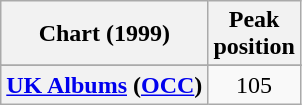<table class="wikitable sortable plainrowheaders" style="text-align:center">
<tr>
<th>Chart (1999)</th>
<th>Peak<br>position</th>
</tr>
<tr>
</tr>
<tr>
<th scope="row"><a href='#'>UK Albums</a> (<a href='#'>OCC</a>)</th>
<td>105</td>
</tr>
</table>
